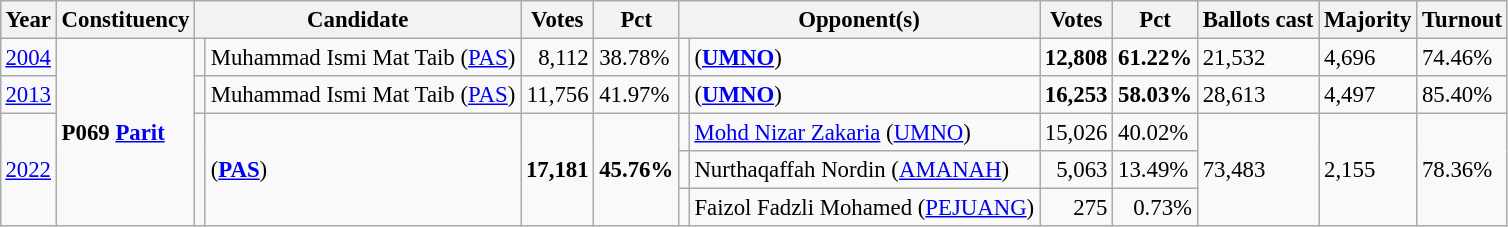<table class="wikitable" style="margin:0.5em ; font-size:95%">
<tr>
<th>Year</th>
<th>Constituency</th>
<th colspan=2>Candidate</th>
<th>Votes</th>
<th>Pct</th>
<th colspan=2>Opponent(s)</th>
<th>Votes</th>
<th>Pct</th>
<th>Ballots cast</th>
<th>Majority</th>
<th>Turnout</th>
</tr>
<tr>
<td><a href='#'>2004</a></td>
<td rowspan=5><strong>P069 <a href='#'>Parit</a></strong></td>
<td></td>
<td>Muhammad Ismi Mat Taib (<a href='#'>PAS</a>)</td>
<td align=right>8,112</td>
<td>38.78%</td>
<td></td>
<td> (<a href='#'><strong>UMNO</strong></a>)</td>
<td align=right><strong>12,808</strong></td>
<td><strong>61.22%</strong></td>
<td>21,532</td>
<td>4,696</td>
<td>74.46%</td>
</tr>
<tr>
<td><a href='#'>2013</a></td>
<td></td>
<td>Muhammad Ismi Mat Taib (<a href='#'>PAS</a>)</td>
<td align=right>11,756</td>
<td>41.97%</td>
<td></td>
<td> (<a href='#'><strong>UMNO</strong></a>)</td>
<td align=right><strong>16,253</strong></td>
<td><strong>58.03%</strong></td>
<td>28,613</td>
<td>4,497</td>
<td>85.40%</td>
</tr>
<tr>
<td rowspan=3><a href='#'>2022</a></td>
<td rowspan=3 bgcolor=></td>
<td rowspan=3> (<a href='#'><strong>PAS</strong></a>)</td>
<td rowspan=3 align=right><strong>17,181</strong></td>
<td rowspan=3><strong>45.76%</strong></td>
<td></td>
<td><a href='#'>Mohd Nizar Zakaria</a> (<a href='#'>UMNO</a>)</td>
<td align=right>15,026</td>
<td>40.02%</td>
<td rowspan=3>73,483</td>
<td rowspan=3>2,155</td>
<td rowspan=3>78.36%</td>
</tr>
<tr>
<td></td>
<td>Nurthaqaffah Nordin (<a href='#'>AMANAH</a>)</td>
<td align=right>5,063</td>
<td>13.49%</td>
</tr>
<tr>
<td bgcolor=></td>
<td>Faizol Fadzli Mohamed (<a href='#'>PEJUANG</a>)</td>
<td align=right>275</td>
<td align=right>0.73%</td>
</tr>
</table>
